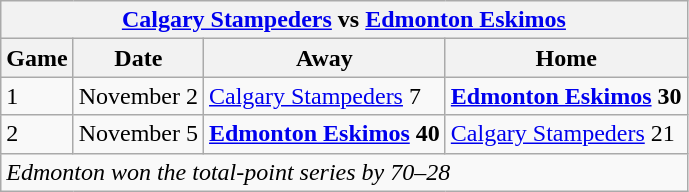<table class="wikitable">
<tr>
<th colspan="4"><a href='#'>Calgary Stampeders</a> vs <a href='#'>Edmonton Eskimos</a></th>
</tr>
<tr>
<th>Game</th>
<th>Date</th>
<th>Away</th>
<th>Home</th>
</tr>
<tr>
<td>1</td>
<td>November 2</td>
<td><a href='#'>Calgary Stampeders</a> 7</td>
<td><strong><a href='#'>Edmonton Eskimos</a> 30</strong></td>
</tr>
<tr>
<td>2</td>
<td>November 5</td>
<td><strong><a href='#'>Edmonton Eskimos</a> 40</strong></td>
<td><a href='#'>Calgary Stampeders</a> 21</td>
</tr>
<tr>
<td colspan="4"><em>Edmonton won the total-point series by 70–28</em></td>
</tr>
</table>
